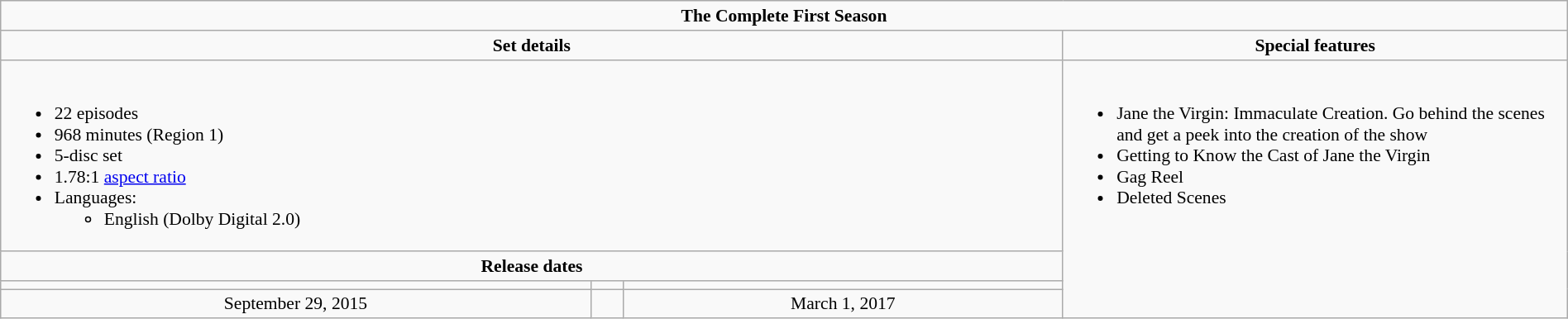<table class="wikitable plainrowheaders" style="font-size:90%; text-align:center; width: 100%; margin-left: auto; margin-right: auto;">
<tr>
<td colspan="6"><strong>The Complete First Season</strong></td>
</tr>
<tr>
<td align="center" width="300" colspan="3"><strong>Set details</strong></td>
<td width="400" align="center"><strong>Special features</strong></td>
</tr>
<tr valign="top">
<td colspan="3" align="left" width="300"><br><ul><li>22 episodes</li><li>968 minutes (Region 1)</li><li>5-disc set</li><li>1.78:1 <a href='#'>aspect ratio</a></li><li>Languages:<ul><li>English (Dolby Digital 2.0)</li></ul></li></ul></td>
<td rowspan="4" align="left" width="400"><br><ul><li>Jane the Virgin: Immaculate Creation. Go behind the scenes and get a peek into the creation of the show</li><li>Getting to Know the Cast of Jane the Virgin</li><li>Gag Reel</li><li>Deleted Scenes</li></ul></td>
</tr>
<tr>
<td colspan="3" align="center"><strong>Release dates</strong></td>
</tr>
<tr>
<td align="center"></td>
<td align="center"></td>
<td align="center"></td>
</tr>
<tr>
<td align="center">September 29, 2015</td>
<td align="center"></td>
<td align="center">March 1, 2017</td>
</tr>
</table>
